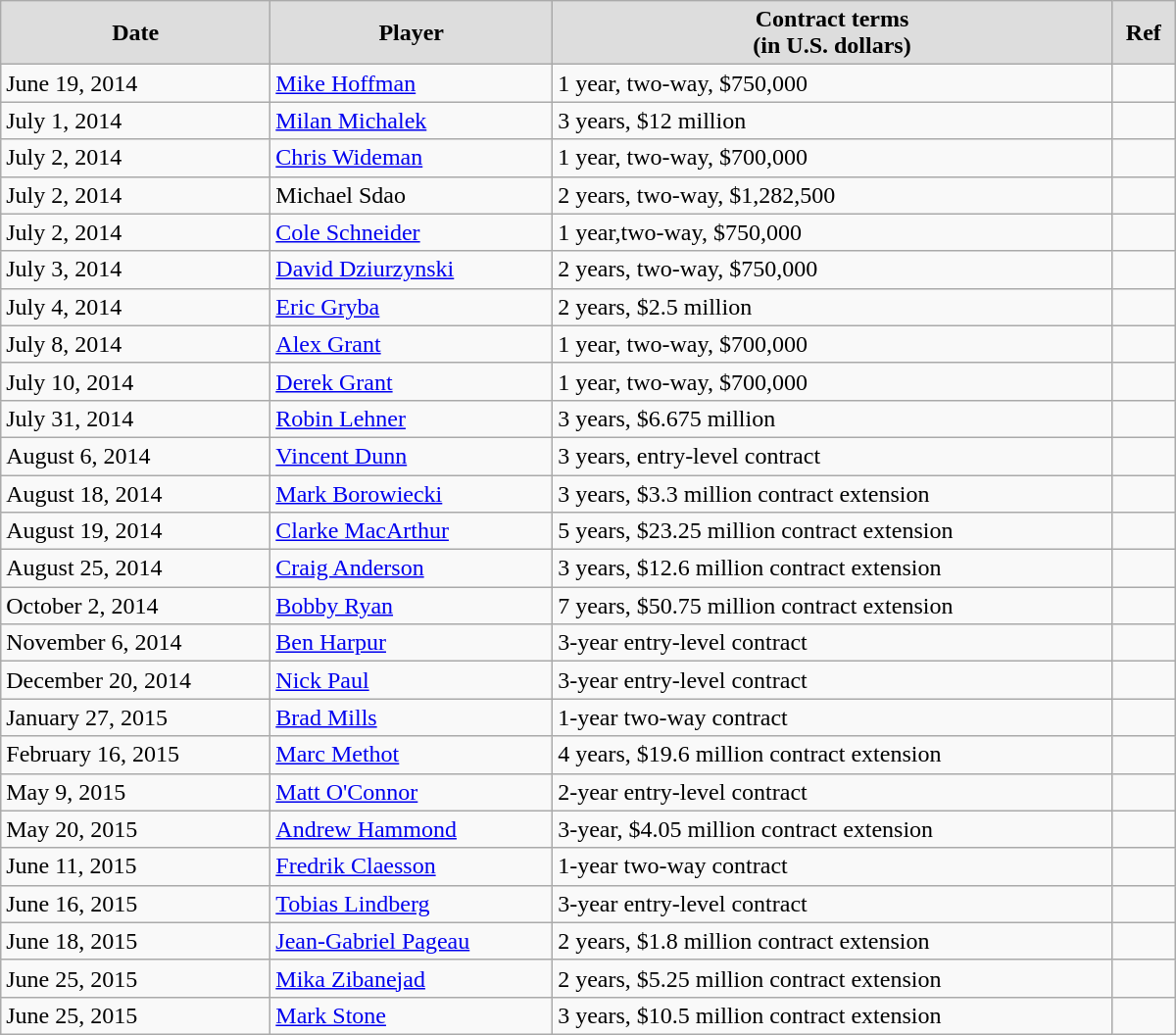<table class="wikitable" style="width:50em; padding:3px;">
<tr style="text-align:center; background:#ddd;">
<td><strong>Date</strong></td>
<td><strong>Player</strong></td>
<td><strong>Contract terms</strong><br><strong>(in U.S. dollars)</strong></td>
<td><strong>Ref</strong></td>
</tr>
<tr>
<td>June 19, 2014</td>
<td><a href='#'>Mike Hoffman</a></td>
<td>1 year, two-way, $750,000</td>
<td></td>
</tr>
<tr>
<td>July 1, 2014</td>
<td><a href='#'>Milan Michalek</a></td>
<td>3 years, $12 million</td>
<td></td>
</tr>
<tr>
<td>July 2, 2014</td>
<td><a href='#'>Chris Wideman</a></td>
<td>1 year, two-way, $700,000</td>
<td></td>
</tr>
<tr>
<td>July 2, 2014</td>
<td>Michael Sdao</td>
<td>2 years, two-way, $1,282,500</td>
<td></td>
</tr>
<tr>
<td>July 2, 2014</td>
<td><a href='#'>Cole Schneider</a></td>
<td>1 year,two-way,  $750,000</td>
<td></td>
</tr>
<tr>
<td>July 3, 2014</td>
<td><a href='#'>David Dziurzynski</a></td>
<td>2 years, two-way, $750,000</td>
<td></td>
</tr>
<tr>
<td>July 4, 2014</td>
<td><a href='#'>Eric Gryba</a></td>
<td>2 years, $2.5 million</td>
<td></td>
</tr>
<tr>
<td>July 8, 2014</td>
<td><a href='#'>Alex Grant</a></td>
<td>1 year, two-way, $700,000</td>
<td></td>
</tr>
<tr>
<td>July 10, 2014</td>
<td><a href='#'>Derek Grant</a></td>
<td>1 year, two-way, $700,000</td>
<td></td>
</tr>
<tr>
<td>July 31, 2014</td>
<td><a href='#'>Robin Lehner</a></td>
<td>3 years, $6.675 million</td>
<td></td>
</tr>
<tr>
<td>August 6, 2014</td>
<td><a href='#'>Vincent Dunn</a></td>
<td>3 years, entry-level contract</td>
<td></td>
</tr>
<tr>
<td>August 18, 2014</td>
<td><a href='#'>Mark Borowiecki</a></td>
<td>3 years, $3.3 million contract extension</td>
<td></td>
</tr>
<tr>
<td>August 19, 2014</td>
<td><a href='#'>Clarke MacArthur</a></td>
<td>5 years, $23.25 million contract extension</td>
<td></td>
</tr>
<tr>
<td>August 25, 2014</td>
<td><a href='#'>Craig Anderson</a></td>
<td>3 years, $12.6 million contract extension</td>
<td></td>
</tr>
<tr>
<td>October 2, 2014</td>
<td><a href='#'>Bobby Ryan</a></td>
<td>7 years, $50.75 million contract extension</td>
<td></td>
</tr>
<tr>
<td>November 6, 2014</td>
<td><a href='#'>Ben Harpur</a></td>
<td>3-year entry-level contract</td>
<td></td>
</tr>
<tr>
<td>December 20, 2014</td>
<td><a href='#'>Nick Paul</a></td>
<td>3-year entry-level contract</td>
<td></td>
</tr>
<tr>
<td>January 27, 2015</td>
<td><a href='#'>Brad Mills</a></td>
<td>1-year two-way contract</td>
<td></td>
</tr>
<tr>
<td>February 16, 2015</td>
<td><a href='#'>Marc Methot</a></td>
<td>4 years, $19.6 million contract extension</td>
<td></td>
</tr>
<tr>
<td>May 9, 2015</td>
<td><a href='#'>Matt O'Connor</a></td>
<td>2-year entry-level contract</td>
<td></td>
</tr>
<tr>
<td>May 20, 2015</td>
<td><a href='#'>Andrew Hammond</a></td>
<td>3-year, $4.05 million contract extension</td>
<td></td>
</tr>
<tr>
<td>June 11, 2015</td>
<td><a href='#'>Fredrik Claesson</a></td>
<td>1-year two-way contract</td>
<td></td>
</tr>
<tr>
<td>June 16, 2015</td>
<td><a href='#'>Tobias Lindberg</a></td>
<td>3-year entry-level contract</td>
<td></td>
</tr>
<tr>
<td>June 18, 2015</td>
<td><a href='#'>Jean-Gabriel Pageau</a></td>
<td>2 years, $1.8 million contract extension</td>
<td></td>
</tr>
<tr>
<td>June 25, 2015</td>
<td><a href='#'>Mika Zibanejad</a></td>
<td>2 years, $5.25 million contract extension</td>
<td></td>
</tr>
<tr>
<td>June 25, 2015</td>
<td><a href='#'>Mark Stone</a></td>
<td>3 years, $10.5 million contract extension</td>
<td></td>
</tr>
</table>
